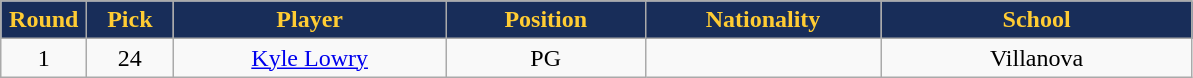<table class="wikitable sortable sortable">
<tr>
<th style="background:#182d59; color:#fc3; width:50px;">Round</th>
<th style="background:#182d59; color:#fc3; width:50px;">Pick</th>
<th style="background:#182d59; color:#fc3; width:175px;">Player</th>
<th style="background:#182d59; color:#fc3; width:125px;">Position</th>
<th style="background:#182d59; color:#fc3; width:150px;">Nationality</th>
<th style="background:#182d59; color:#fc3; width:200px;">School</th>
</tr>
<tr style="text-align: center">
<td>1</td>
<td>24</td>
<td><a href='#'>Kyle Lowry</a></td>
<td>PG</td>
<td></td>
<td>Villanova</td>
</tr>
</table>
